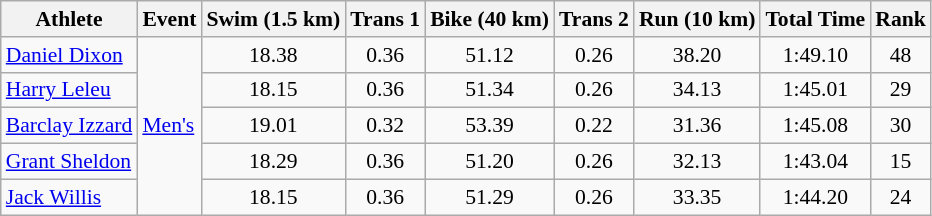<table class="wikitable" style="font-size:90%">
<tr>
<th>Athlete</th>
<th>Event</th>
<th>Swim (1.5 km)</th>
<th>Trans 1</th>
<th>Bike (40 km)</th>
<th>Trans 2</th>
<th>Run (10 km)</th>
<th>Total Time</th>
<th>Rank</th>
</tr>
<tr align=center>
<td align=left><a href='#'>Daniel Dixon</a></td>
<td align=left rowspan=5><a href='#'>Men's</a></td>
<td>18.38</td>
<td>0.36</td>
<td>51.12</td>
<td>0.26</td>
<td>38.20</td>
<td>1:49.10</td>
<td>48</td>
</tr>
<tr align=center>
<td align=left><a href='#'>Harry Leleu</a></td>
<td>18.15</td>
<td>0.36</td>
<td>51.34</td>
<td>0.26</td>
<td>34.13</td>
<td>1:45.01</td>
<td>29</td>
</tr>
<tr align=center>
<td align=left><a href='#'>Barclay Izzard</a></td>
<td>19.01</td>
<td>0.32</td>
<td>53.39</td>
<td>0.22</td>
<td>31.36</td>
<td>1:45.08</td>
<td>30</td>
</tr>
<tr align=center>
<td align=left><a href='#'>Grant Sheldon</a></td>
<td>18.29</td>
<td>0.36</td>
<td>51.20</td>
<td>0.26</td>
<td>32.13</td>
<td>1:43.04</td>
<td>15</td>
</tr>
<tr align=center>
<td align=left><a href='#'>Jack Willis</a></td>
<td>18.15</td>
<td>0.36</td>
<td>51.29</td>
<td>0.26</td>
<td>33.35</td>
<td>1:44.20</td>
<td>24</td>
</tr>
</table>
